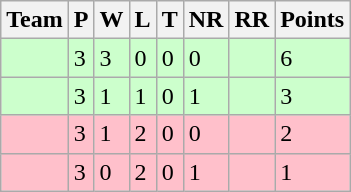<table class="wikitable">
<tr>
<th>Team</th>
<th>P</th>
<th>W</th>
<th>L</th>
<th>T</th>
<th>NR</th>
<th>RR</th>
<th>Points</th>
</tr>
<tr bgcolor=ccffcc>
<td align=left></td>
<td>3</td>
<td>3</td>
<td>0</td>
<td>0</td>
<td>0</td>
<td></td>
<td>6</td>
</tr>
<tr bgcolor=ccffcc>
<td align=left></td>
<td>3</td>
<td>1</td>
<td>1</td>
<td>0</td>
<td>1</td>
<td></td>
<td>3</td>
</tr>
<tr bgcolor=pink>
<td align=left></td>
<td>3</td>
<td>1</td>
<td>2</td>
<td>0</td>
<td>0</td>
<td></td>
<td>2</td>
</tr>
<tr bgcolor=pink>
<td align=left></td>
<td>3</td>
<td>0</td>
<td>2</td>
<td>0</td>
<td>1</td>
<td></td>
<td>1</td>
</tr>
</table>
